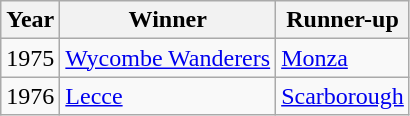<table class="wikitable sortable">
<tr>
<th>Year</th>
<th>Winner</th>
<th>Runner-up</th>
</tr>
<tr>
<td>1975</td>
<td> <a href='#'>Wycombe Wanderers</a></td>
<td> <a href='#'>Monza</a></td>
</tr>
<tr>
<td>1976</td>
<td> <a href='#'>Lecce</a></td>
<td> <a href='#'>Scarborough</a></td>
</tr>
</table>
